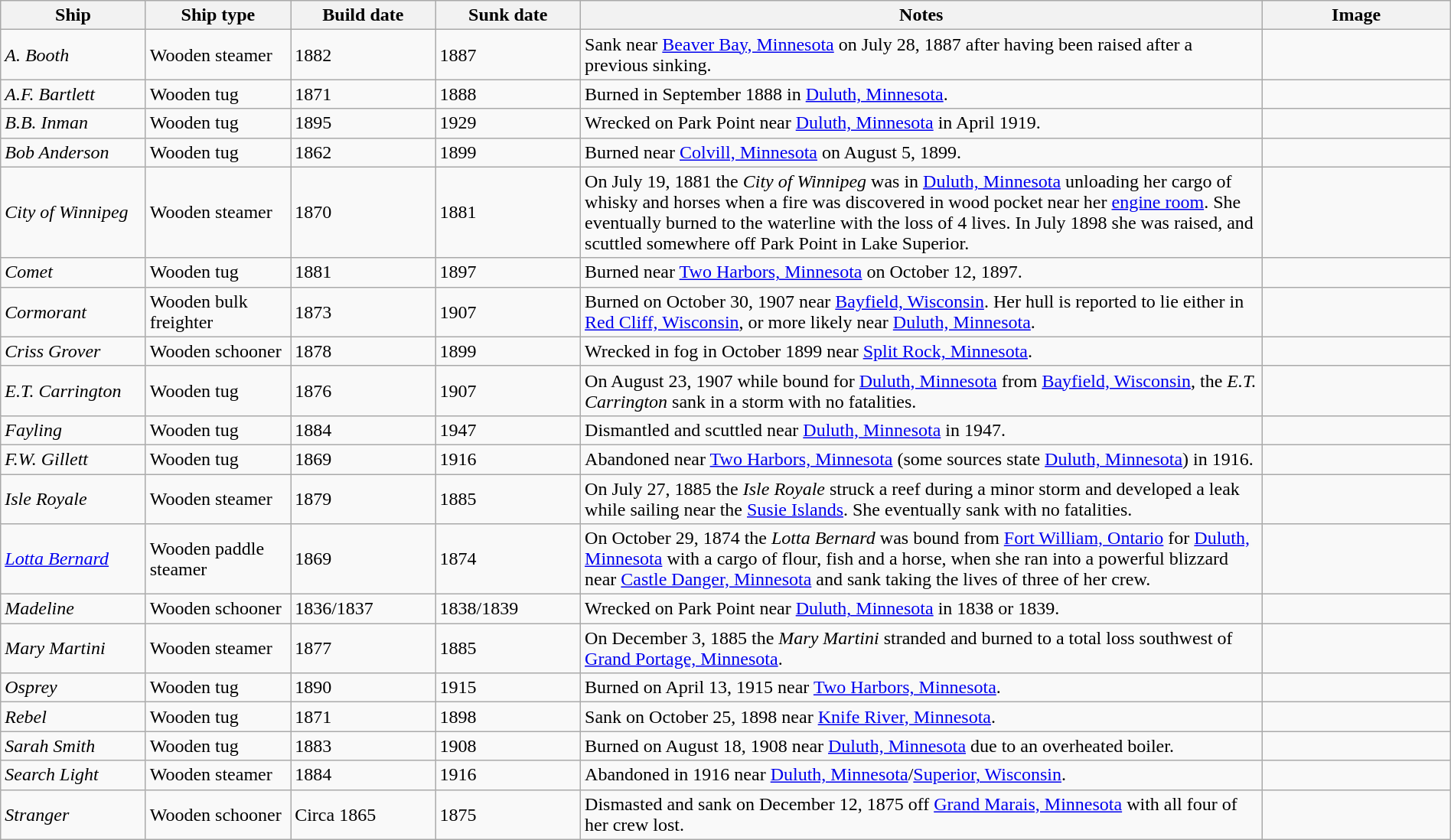<table class="wikitable sortable" | style = "width:100%">
<tr>
<th style="width:10%">Ship</th>
<th style="width:10%">Ship type</th>
<th style="width:10%">Build date</th>
<th style="width:10%">Sunk date</th>
<th style="width:47%">Notes</th>
<th style="width:20%">Image</th>
</tr>
<tr>
<td><em>A. Booth</em></td>
<td>Wooden steamer</td>
<td>1882</td>
<td>1887</td>
<td>Sank near <a href='#'>Beaver Bay, Minnesota</a> on July 28, 1887 after having been raised after a previous sinking.</td>
<td></td>
</tr>
<tr>
<td><em>A.F. Bartlett</em></td>
<td>Wooden tug</td>
<td>1871</td>
<td>1888</td>
<td>Burned in September 1888 in <a href='#'>Duluth, Minnesota</a>.</td>
<td></td>
</tr>
<tr>
<td><em>B.B. Inman</em></td>
<td>Wooden tug</td>
<td>1895</td>
<td>1929</td>
<td>Wrecked on Park Point near <a href='#'>Duluth, Minnesota</a> in April 1919.</td>
<td></td>
</tr>
<tr>
<td><em>Bob Anderson</em></td>
<td>Wooden tug</td>
<td>1862</td>
<td>1899</td>
<td>Burned near <a href='#'>Colvill, Minnesota</a> on August 5, 1899.</td>
<td></td>
</tr>
<tr>
<td><em>City of Winnipeg</em></td>
<td>Wooden steamer</td>
<td>1870</td>
<td>1881</td>
<td>On July 19, 1881 the <em>City of Winnipeg</em> was in <a href='#'>Duluth, Minnesota</a> unloading her cargo of whisky and horses when a fire was discovered in wood pocket near her <a href='#'>engine room</a>. She eventually burned to the waterline with the loss of 4 lives. In July 1898 she was raised, and scuttled somewhere off Park Point in Lake Superior.</td>
<td></td>
</tr>
<tr>
<td><em>Comet</em></td>
<td>Wooden tug</td>
<td>1881</td>
<td>1897</td>
<td>Burned near <a href='#'>Two Harbors, Minnesota</a> on October 12, 1897.</td>
<td></td>
</tr>
<tr>
<td><em>Cormorant</em></td>
<td>Wooden bulk freighter</td>
<td>1873</td>
<td>1907</td>
<td>Burned on October 30, 1907 near <a href='#'>Bayfield, Wisconsin</a>. Her hull is reported to lie either in <a href='#'>Red Cliff, Wisconsin</a>, or more likely near <a href='#'>Duluth, Minnesota</a>.</td>
<td></td>
</tr>
<tr>
<td><em>Criss Grover</em></td>
<td>Wooden schooner</td>
<td>1878</td>
<td>1899</td>
<td>Wrecked in fog in October 1899 near <a href='#'>Split Rock, Minnesota</a>.</td>
<td></td>
</tr>
<tr>
<td><em>E.T. Carrington</em></td>
<td>Wooden tug</td>
<td>1876</td>
<td>1907</td>
<td>On August 23, 1907 while bound for <a href='#'>Duluth, Minnesota</a> from <a href='#'>Bayfield, Wisconsin</a>, the <em>E.T. Carrington</em> sank in a storm with no fatalities.</td>
<td></td>
</tr>
<tr>
<td><em>Fayling</em></td>
<td>Wooden tug</td>
<td>1884</td>
<td>1947</td>
<td>Dismantled and scuttled near <a href='#'>Duluth, Minnesota</a> in 1947.</td>
<td></td>
</tr>
<tr>
<td><em>F.W. Gillett</em></td>
<td>Wooden tug</td>
<td>1869</td>
<td>1916</td>
<td>Abandoned near <a href='#'>Two Harbors, Minnesota</a> (some sources state <a href='#'>Duluth, Minnesota</a>) in 1916.</td>
<td></td>
</tr>
<tr>
<td><em>Isle Royale</em></td>
<td>Wooden steamer</td>
<td>1879</td>
<td>1885</td>
<td>On July 27, 1885 the <em>Isle Royale</em> struck a reef during a minor storm and developed a leak while sailing near the <a href='#'>Susie Islands</a>. She eventually sank with no fatalities.</td>
<td></td>
</tr>
<tr>
<td><a href='#'><em>Lotta Bernard</em></a></td>
<td>Wooden paddle steamer</td>
<td>1869</td>
<td>1874</td>
<td>On October 29, 1874 the <em>Lotta Bernard</em> was bound from <a href='#'>Fort William, Ontario</a> for <a href='#'>Duluth, Minnesota</a> with a cargo of flour, fish and a horse, when she ran into a powerful blizzard near <a href='#'>Castle Danger, Minnesota</a> and sank taking the lives of three of her crew.</td>
<td></td>
</tr>
<tr>
<td><em>Madeline</em></td>
<td>Wooden schooner</td>
<td>1836/1837</td>
<td>1838/1839</td>
<td>Wrecked on Park Point near <a href='#'>Duluth, Minnesota</a> in 1838 or 1839.</td>
<td></td>
</tr>
<tr>
<td><em>Mary Martini</em></td>
<td>Wooden steamer</td>
<td>1877</td>
<td>1885</td>
<td>On December 3, 1885 the <em>Mary Martini</em> stranded and burned to a total loss southwest of <a href='#'>Grand Portage, Minnesota</a>.</td>
<td></td>
</tr>
<tr>
<td><em>Osprey</em></td>
<td>Wooden tug</td>
<td>1890</td>
<td>1915</td>
<td>Burned on April 13, 1915 near <a href='#'>Two Harbors, Minnesota</a>.</td>
<td></td>
</tr>
<tr>
<td><em>Rebel</em></td>
<td>Wooden tug</td>
<td>1871</td>
<td>1898</td>
<td>Sank on October 25, 1898 near <a href='#'>Knife River, Minnesota</a>.</td>
<td></td>
</tr>
<tr>
<td><em>Sarah Smith</em></td>
<td>Wooden tug</td>
<td>1883</td>
<td>1908</td>
<td>Burned on August 18, 1908 near <a href='#'>Duluth, Minnesota</a> due to an overheated boiler.</td>
<td></td>
</tr>
<tr>
<td><em>Search Light</em></td>
<td>Wooden steamer</td>
<td>1884</td>
<td>1916</td>
<td>Abandoned in 1916 near <a href='#'>Duluth, Minnesota</a>/<a href='#'>Superior, Wisconsin</a>.</td>
<td></td>
</tr>
<tr>
<td><em>Stranger</em></td>
<td>Wooden schooner</td>
<td>Circa 1865</td>
<td>1875</td>
<td>Dismasted and sank on December 12, 1875 off <a href='#'>Grand Marais, Minnesota</a> with all four of her crew lost.</td>
<td></td>
</tr>
</table>
